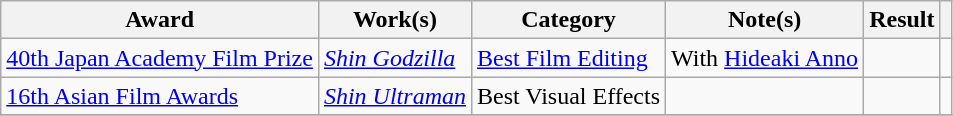<table class="wikitable plainrowheaders sortable">
<tr>
<th scope="col">Award</th>
<th scope="col">Work(s)</th>
<th scope="col">Category</th>
<th scope="col">Note(s)</th>
<th scope="col">Result</th>
<th scope="col" class="unsortable"></th>
</tr>
<tr>
<td><a href='#'>40th Japan Academy Film Prize</a></td>
<td><em><a href='#'>Shin Godzilla</a></em></td>
<td><a href='#'>Best Film Editing</a></td>
<td>With <a href='#'>Hideaki Anno</a></td>
<td></td>
<td><em></em></td>
</tr>
<tr>
<td><a href='#'>16th Asian Film Awards</a></td>
<td><em><a href='#'>Shin Ultraman</a></em></td>
<td>Best Visual Effects</td>
<td></td>
<td></td>
<td></td>
</tr>
<tr>
</tr>
</table>
